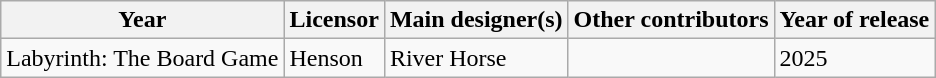<table class="wikitable">
<tr>
<th>Year</th>
<th>Licensor</th>
<th>Main designer(s)</th>
<th>Other contributors</th>
<th>Year of release</th>
</tr>
<tr>
<td>Labyrinth: The Board Game</td>
<td>Henson</td>
<td>River Horse</td>
<td></td>
<td>2025</td>
</tr>
</table>
